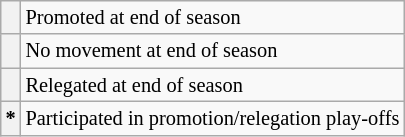<table class="wikitable" style="font-size:85%">
<tr>
<th></th>
<td>Promoted at end of season</td>
</tr>
<tr>
<th></th>
<td>No movement at end of season</td>
</tr>
<tr>
<th></th>
<td>Relegated at end of season</td>
</tr>
<tr>
<th>*</th>
<td>Participated in promotion/relegation play-offs</td>
</tr>
</table>
